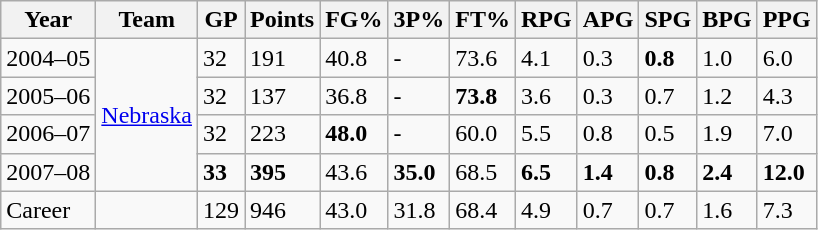<table class="wikitable">
<tr>
<th>Year</th>
<th>Team</th>
<th>GP</th>
<th>Points</th>
<th>FG%</th>
<th>3P%</th>
<th>FT%</th>
<th>RPG</th>
<th>APG</th>
<th>SPG</th>
<th>BPG</th>
<th>PPG</th>
</tr>
<tr>
<td>2004–05</td>
<td rowspan=4><a href='#'>Nebraska</a></td>
<td>32</td>
<td>191</td>
<td>40.8</td>
<td>-</td>
<td>73.6</td>
<td>4.1</td>
<td>0.3</td>
<td><strong>0.8</strong></td>
<td>1.0</td>
<td>6.0</td>
</tr>
<tr>
<td>2005–06</td>
<td>32</td>
<td>137</td>
<td>36.8</td>
<td>-</td>
<td><strong>73.8</strong></td>
<td>3.6</td>
<td>0.3</td>
<td>0.7</td>
<td>1.2</td>
<td>4.3</td>
</tr>
<tr>
<td>2006–07</td>
<td>32</td>
<td>223</td>
<td><strong>48.0</strong></td>
<td>-</td>
<td>60.0</td>
<td>5.5</td>
<td>0.8</td>
<td>0.5</td>
<td>1.9</td>
<td>7.0</td>
</tr>
<tr>
<td>2007–08</td>
<td><strong>33</strong></td>
<td><strong>395</strong></td>
<td>43.6</td>
<td><strong>35.0</strong></td>
<td>68.5</td>
<td><strong>6.5</strong></td>
<td><strong>1.4</strong></td>
<td><strong>0.8</strong></td>
<td><strong>2.4</strong></td>
<td><strong>12.0</strong></td>
</tr>
<tr>
<td>Career</td>
<td></td>
<td>129</td>
<td>946</td>
<td>43.0</td>
<td>31.8</td>
<td>68.4</td>
<td>4.9</td>
<td>0.7</td>
<td>0.7</td>
<td>1.6</td>
<td>7.3</td>
</tr>
</table>
